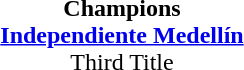<table cellspacing=0 width=100%>
<tr>
<td align=center><strong>Champions<br><a href='#'>Independiente Medellín</a></strong><br>Third Title</td>
</tr>
</table>
